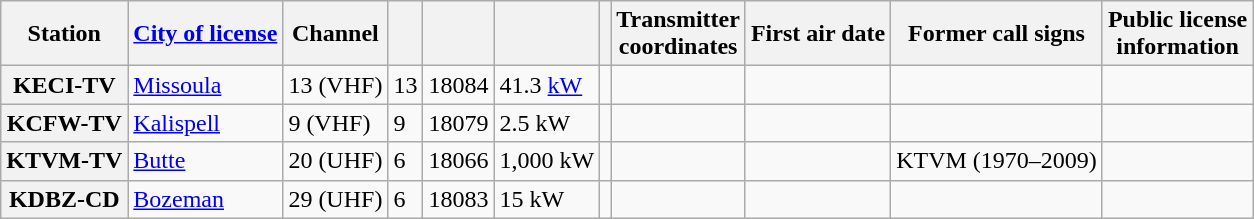<table class="wikitable">
<tr>
<th scope = "col">Station</th>
<th scope = "col"><a href='#'>City of license</a></th>
<th scope = "col">Channel</th>
<th scope = "col"><a href='#'></a></th>
<th scope = "col"><a href='#'></a></th>
<th scope = "col"><a href='#'></a></th>
<th scope = "col"><a href='#'></a></th>
<th scope = "col">Transmitter<br>coordinates</th>
<th scope = "col">First air date</th>
<th scope = "col">Former call signs</th>
<th scope = "col">Public license<br>information</th>
</tr>
<tr>
<th scope = "row">KECI-TV</th>
<td><a href='#'>Missoula</a></td>
<td>13 (VHF)</td>
<td>13</td>
<td>18084</td>
<td>41.3 <a href='#'>kW</a></td>
<td></td>
<td></td>
<td></td>
<td></td>
<td></td>
</tr>
<tr>
<th scope = "row">KCFW-TV</th>
<td><a href='#'>Kalispell</a></td>
<td>9 (VHF)</td>
<td>9</td>
<td>18079</td>
<td>2.5 kW</td>
<td></td>
<td></td>
<td></td>
<td></td>
<td><br></td>
</tr>
<tr>
<th scope = "row">KTVM-TV</th>
<td><a href='#'>Butte</a></td>
<td>20 (UHF)</td>
<td>6</td>
<td>18066</td>
<td>1,000 kW</td>
<td></td>
<td></td>
<td></td>
<td>KTVM (1970–2009)</td>
<td></td>
</tr>
<tr>
<th scope = "row">KDBZ-CD</th>
<td><a href='#'>Bozeman</a></td>
<td>29 (UHF)</td>
<td>6</td>
<td>18083</td>
<td>15 kW</td>
<td></td>
<td></td>
<td></td>
<td></td>
<td></td>
</tr>
</table>
